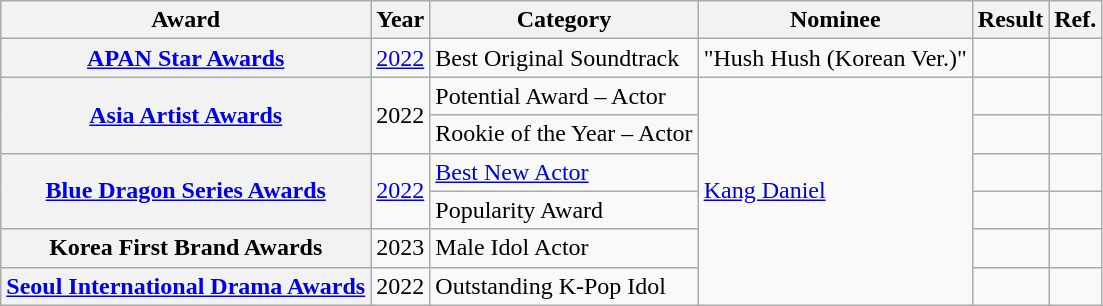<table class="wikitable plainrowheaders sortable">
<tr>
<th>Award</th>
<th>Year</th>
<th>Category</th>
<th>Nominee</th>
<th>Result</th>
<th class="unsortable">Ref.</th>
</tr>
<tr>
<th scope="row"><a href='#'>APAN Star Awards</a></th>
<td><a href='#'>2022</a></td>
<td>Best Original Soundtrack</td>
<td>"Hush Hush (Korean Ver.)"</td>
<td></td>
<td style="text-align:center;"></td>
</tr>
<tr>
<th scope="row" rowspan="2"><a href='#'>Asia Artist Awards</a></th>
<td rowspan="2">2022</td>
<td>Potential Award – Actor</td>
<td rowspan="6"><a href='#'>Kang Daniel</a></td>
<td></td>
<td style="text-align:center;"></td>
</tr>
<tr>
<td>Rookie of the Year – Actor</td>
<td></td>
<td style="text-align:center;"></td>
</tr>
<tr>
<th scope="row" rowspan="2"><a href='#'>Blue Dragon Series Awards</a></th>
<td rowspan="2"><a href='#'>2022</a></td>
<td><a href='#'>Best New Actor</a></td>
<td></td>
<td style="text-align:center;"></td>
</tr>
<tr>
<td>Popularity Award</td>
<td></td>
<td style="text-align:center;"></td>
</tr>
<tr>
<th scope="row">Korea First Brand Awards</th>
<td>2023</td>
<td>Male Idol Actor</td>
<td></td>
<td style="text-align:center;"></td>
</tr>
<tr>
<th scope="row"><a href='#'>Seoul International Drama Awards</a></th>
<td>2022</td>
<td>Outstanding K-Pop Idol</td>
<td></td>
<td style="text-align:center;"></td>
</tr>
</table>
